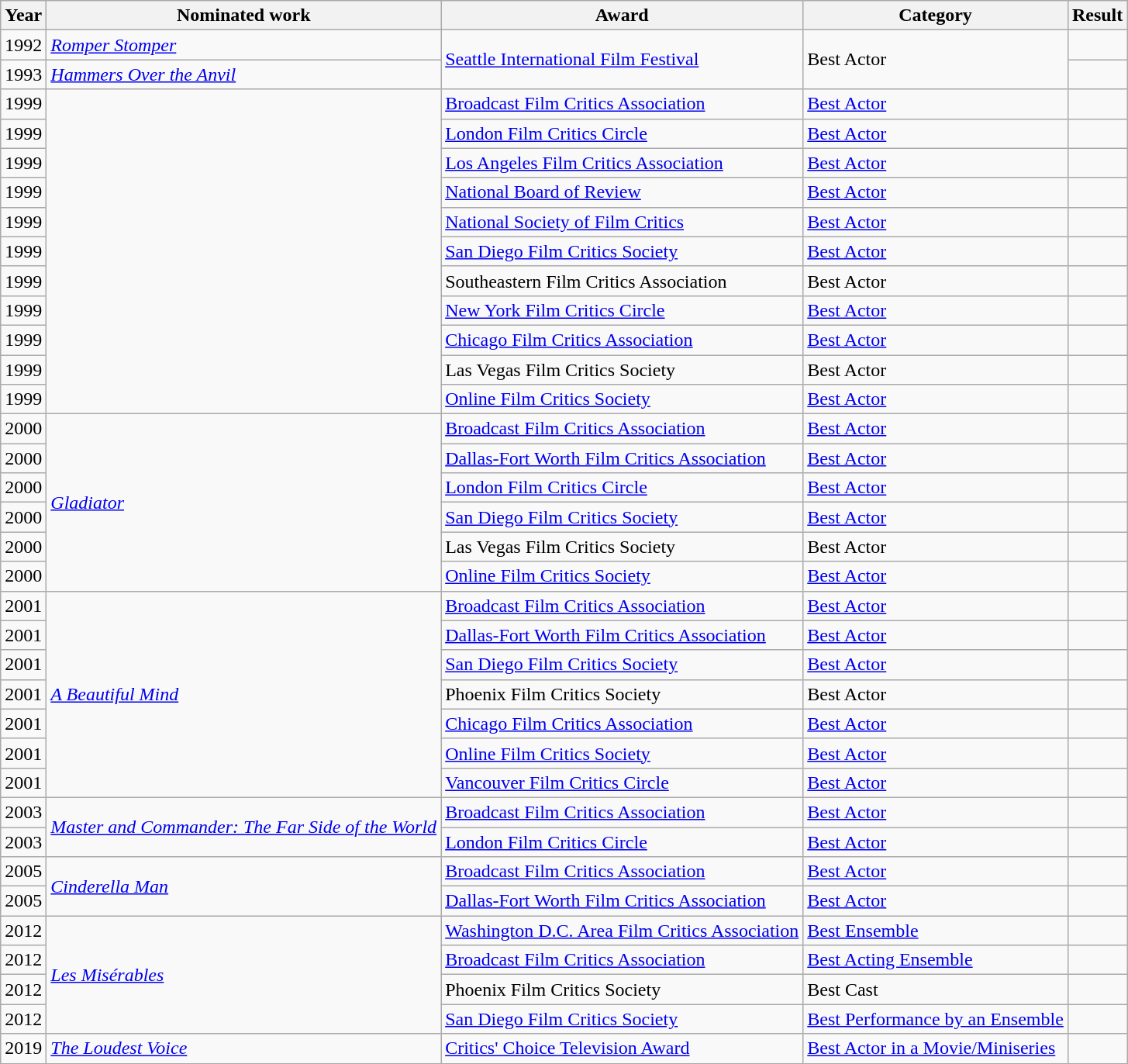<table class="wikitable sortable">
<tr>
<th>Year</th>
<th>Nominated work</th>
<th>Award</th>
<th>Category</th>
<th>Result</th>
</tr>
<tr>
<td>1992</td>
<td><em><a href='#'>Romper Stomper</a></em></td>
<td rowspan="2"><a href='#'>Seattle International Film Festival</a></td>
<td rowspan="2">Best Actor</td>
<td></td>
</tr>
<tr>
<td>1993</td>
<td><em><a href='#'>Hammers Over the Anvil</a></em></td>
<td></td>
</tr>
<tr>
<td>1999</td>
<td rowspan="11"><em></em></td>
<td><a href='#'>Broadcast Film Critics Association</a></td>
<td><a href='#'>Best Actor</a></td>
<td></td>
</tr>
<tr>
<td>1999</td>
<td><a href='#'>London Film Critics Circle</a></td>
<td><a href='#'>Best Actor</a></td>
<td></td>
</tr>
<tr>
<td>1999</td>
<td><a href='#'>Los Angeles Film Critics Association</a></td>
<td><a href='#'>Best Actor</a></td>
<td></td>
</tr>
<tr>
<td>1999</td>
<td><a href='#'>National Board of Review</a></td>
<td><a href='#'>Best Actor</a></td>
<td></td>
</tr>
<tr>
<td>1999</td>
<td><a href='#'>National Society of Film Critics</a></td>
<td><a href='#'>Best Actor</a></td>
<td></td>
</tr>
<tr>
<td>1999</td>
<td><a href='#'>San Diego Film Critics Society</a></td>
<td><a href='#'>Best Actor</a></td>
<td></td>
</tr>
<tr>
<td>1999</td>
<td>Southeastern Film Critics Association</td>
<td>Best Actor</td>
<td></td>
</tr>
<tr>
<td>1999</td>
<td><a href='#'>New York Film Critics Circle</a></td>
<td><a href='#'>Best Actor</a></td>
<td></td>
</tr>
<tr>
<td>1999</td>
<td><a href='#'>Chicago Film Critics Association</a></td>
<td><a href='#'>Best Actor</a></td>
<td></td>
</tr>
<tr>
<td>1999</td>
<td>Las Vegas Film Critics Society</td>
<td>Best Actor</td>
<td></td>
</tr>
<tr>
<td>1999</td>
<td><a href='#'>Online Film Critics Society</a></td>
<td><a href='#'>Best Actor</a></td>
<td></td>
</tr>
<tr>
<td>2000</td>
<td rowspan="6"><em><a href='#'>Gladiator</a></em></td>
<td><a href='#'>Broadcast Film Critics Association</a></td>
<td><a href='#'>Best Actor</a></td>
<td></td>
</tr>
<tr>
<td>2000</td>
<td><a href='#'>Dallas-Fort Worth Film Critics Association</a></td>
<td><a href='#'>Best Actor</a></td>
<td></td>
</tr>
<tr>
<td>2000</td>
<td><a href='#'>London Film Critics Circle</a></td>
<td><a href='#'>Best Actor</a></td>
<td></td>
</tr>
<tr>
<td>2000</td>
<td><a href='#'>San Diego Film Critics Society</a></td>
<td><a href='#'>Best Actor</a></td>
<td></td>
</tr>
<tr>
<td>2000</td>
<td>Las Vegas Film Critics Society</td>
<td>Best Actor</td>
<td></td>
</tr>
<tr>
<td>2000</td>
<td><a href='#'>Online Film Critics Society</a></td>
<td><a href='#'>Best Actor</a></td>
<td></td>
</tr>
<tr>
<td>2001</td>
<td rowspan="7"><em><a href='#'>A Beautiful Mind</a></em></td>
<td><a href='#'>Broadcast Film Critics Association</a></td>
<td><a href='#'>Best Actor</a></td>
<td></td>
</tr>
<tr>
<td>2001</td>
<td><a href='#'>Dallas-Fort Worth Film Critics Association</a></td>
<td><a href='#'>Best Actor</a></td>
<td></td>
</tr>
<tr>
<td>2001</td>
<td><a href='#'>San Diego Film Critics Society</a></td>
<td><a href='#'>Best Actor</a></td>
<td></td>
</tr>
<tr>
<td>2001</td>
<td>Phoenix Film Critics Society</td>
<td>Best Actor</td>
<td></td>
</tr>
<tr>
<td>2001</td>
<td><a href='#'>Chicago Film Critics Association</a></td>
<td><a href='#'>Best Actor</a></td>
<td></td>
</tr>
<tr>
<td>2001</td>
<td><a href='#'>Online Film Critics Society</a></td>
<td><a href='#'>Best Actor</a></td>
<td></td>
</tr>
<tr>
<td>2001</td>
<td><a href='#'>Vancouver Film Critics Circle</a></td>
<td><a href='#'>Best Actor</a></td>
<td></td>
</tr>
<tr>
<td>2003</td>
<td rowspan="2"><em><a href='#'>Master and Commander: The Far Side of the World</a></em></td>
<td><a href='#'>Broadcast Film Critics Association</a></td>
<td><a href='#'>Best Actor</a></td>
<td></td>
</tr>
<tr>
<td>2003</td>
<td><a href='#'>London Film Critics Circle</a></td>
<td><a href='#'>Best Actor</a></td>
<td></td>
</tr>
<tr>
<td>2005</td>
<td rowspan="2"><em><a href='#'>Cinderella Man</a></em></td>
<td><a href='#'>Broadcast Film Critics Association</a></td>
<td><a href='#'>Best Actor</a></td>
<td></td>
</tr>
<tr>
<td>2005</td>
<td><a href='#'>Dallas-Fort Worth Film Critics Association</a></td>
<td><a href='#'>Best Actor</a></td>
<td></td>
</tr>
<tr>
<td>2012</td>
<td rowspan="4"><em><a href='#'>Les Misérables</a></em></td>
<td><a href='#'>Washington D.C. Area Film Critics Association</a></td>
<td><a href='#'>Best Ensemble</a></td>
<td></td>
</tr>
<tr>
<td>2012</td>
<td><a href='#'>Broadcast Film Critics Association</a></td>
<td><a href='#'>Best Acting Ensemble</a></td>
<td></td>
</tr>
<tr>
<td>2012</td>
<td>Phoenix Film Critics Society</td>
<td>Best Cast</td>
<td></td>
</tr>
<tr>
<td>2012</td>
<td><a href='#'>San Diego Film Critics Society</a></td>
<td><a href='#'>Best Performance by an Ensemble</a></td>
<td></td>
</tr>
<tr>
<td>2019</td>
<td><em><a href='#'>The Loudest Voice</a></em></td>
<td><a href='#'>Critics' Choice Television Award</a></td>
<td><a href='#'>Best Actor in a Movie/Miniseries</a></td>
<td></td>
</tr>
</table>
